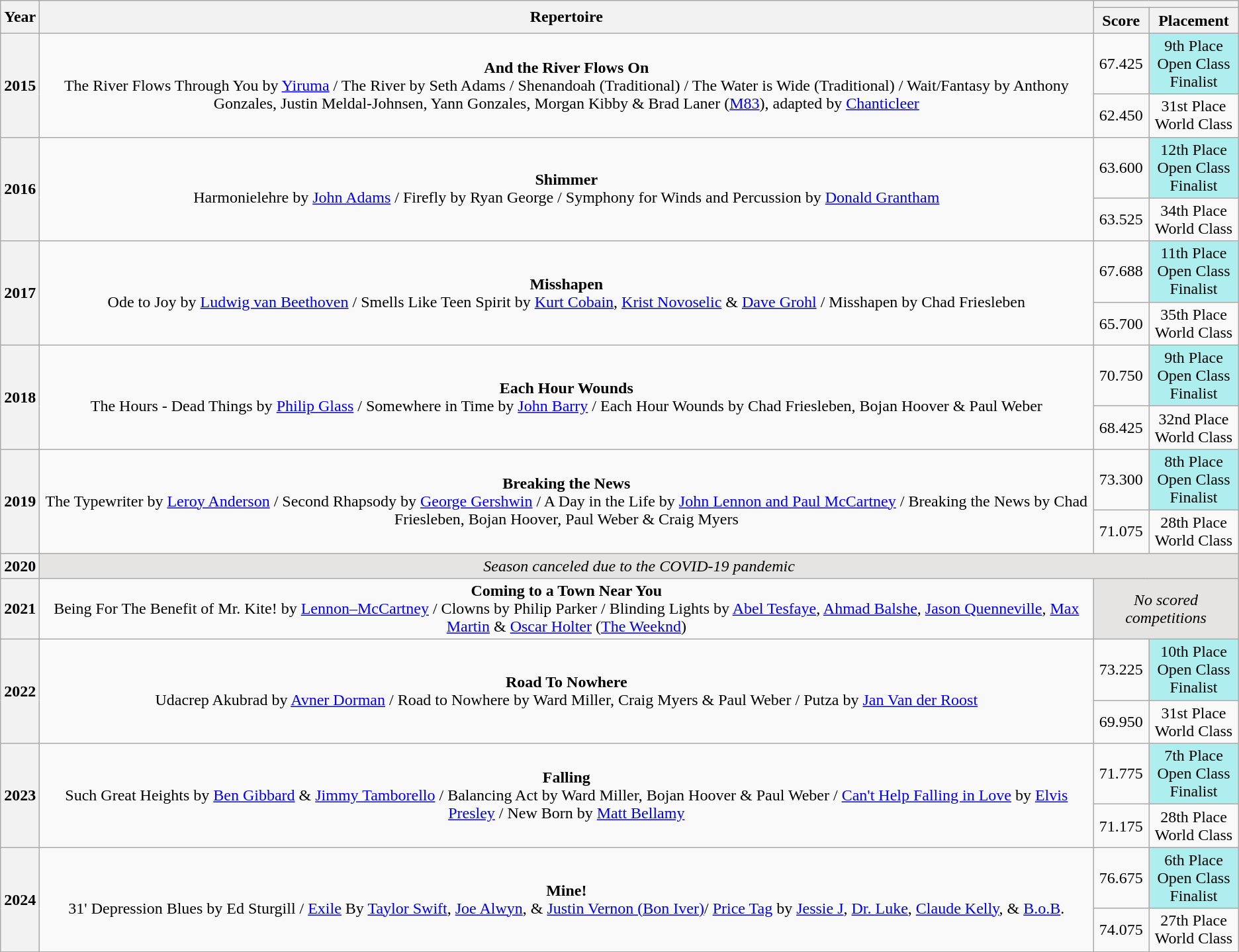<table class="wikitable" style="text-align: center">
<tr>
<th scope="col" rowspan="2">Year</th>
<th scope="col" rowspan="2">Repertoire</th>
<th scope="col" colspan="2"></th>
</tr>
<tr>
<th scope="col">Score</th>
<th scope="col">Placement</th>
</tr>
<tr>
<th scope="row" rowspan="2">2015</th>
<td rowspan="2"><strong>And the River Flows On</strong><br>The River Flows Through You by <a href='#'>Yiruma</a> / The River by Seth Adams / Shenandoah (Traditional) / The Water is Wide (Traditional) / Wait/Fantasy by Anthony Gonzales, Justin Meldal-Johnsen, Yann Gonzales, Morgan Kibby & Brad Laner (<a href='#'>M83</a>), adapted by <a href='#'>Chanticleer</a></td>
<td>67.425</td>
<td bgcolor="afeeee">9th Place<br>Open Class<br>Finalist</td>
</tr>
<tr>
<td>62.450</td>
<td>31st Place<br>World Class</td>
</tr>
<tr>
<th scope="row" rowspan="2">2016</th>
<td rowspan="2"><strong>Shimmer</strong><br>Harmonielehre by <a href='#'>John Adams</a> / Firefly by Ryan George / Symphony for Winds and Percussion by <a href='#'>Donald Grantham</a></td>
<td>63.600</td>
<td bgcolor="afeeee">12th Place<br>Open Class<br>Finalist</td>
</tr>
<tr>
<td>63.525</td>
<td>34th Place<br>World Class</td>
</tr>
<tr>
<th scope="row" rowspan="2">2017</th>
<td rowspan="2"><strong>Misshapen</strong><br>Ode to Joy by <a href='#'>Ludwig van Beethoven</a> / Smells Like Teen Spirit by <a href='#'>Kurt Cobain</a>, <a href='#'>Krist Novoselic</a> & <a href='#'>Dave Grohl</a> / Misshapen by Chad Friesleben</td>
<td>67.688</td>
<td bgcolor="afeeee">11th Place<br>Open Class<br>Finalist</td>
</tr>
<tr>
<td>65.700</td>
<td>35th Place<br>World Class</td>
</tr>
<tr>
<th scope="row" rowspan="2">2018</th>
<td rowspan="2"><strong>Each Hour Wounds</strong><br>The Hours - Dead Things by <a href='#'>Philip Glass</a> / Somewhere in Time by <a href='#'>John Barry</a> / Each Hour Wounds by Chad Friesleben, Bojan Hoover & Paul Weber</td>
<td>70.750</td>
<td bgcolor="afeeee">9th Place<br>Open Class<br>Finalist</td>
</tr>
<tr>
<td>68.425</td>
<td>32nd Place<br>World Class</td>
</tr>
<tr>
<th scope="row" rowspan="2">2019</th>
<td rowspan="2"><strong>Breaking the News</strong><br>The Typewriter by <a href='#'>Leroy Anderson</a> / Second Rhapsody by <a href='#'>George Gershwin</a> / A Day in the Life by <a href='#'>John Lennon and Paul McCartney</a> / Breaking the News by Chad Friesleben, Bojan Hoover, Paul Weber & Craig Myers</td>
<td>73.300</td>
<td bgcolor="afeeee">8th Place<br>Open Class<br>Finalist</td>
</tr>
<tr>
<td>71.075</td>
<td>28th Place<br>World Class</td>
</tr>
<tr>
<th scope="row">2020</th>
<td colspan="3" bgcolor="e5e4e2"><em>Season canceled due to the COVID-19 pandemic</em></td>
</tr>
<tr>
<th scope="row">2021</th>
<td><strong>Coming to a Town Near You</strong><br>Being For The Benefit of Mr. Kite! by <a href='#'>Lennon–McCartney</a> / Clowns by Philip Parker / Blinding Lights by <a href='#'>Abel Tesfaye</a>, <a href='#'>Ahmad Balshe</a>, <a href='#'>Jason Quenneville</a>, <a href='#'>Max Martin</a> & <a href='#'>Oscar Holter</a> (<a href='#'>The Weeknd</a>)</td>
<td colspan="2" bgcolor="e5e4e2"><em>No scored competitions</em></td>
</tr>
<tr>
<th rowspan="2" scope="row">2022</th>
<td rowspan="2"><strong>Road To Nowhere</strong><br>Udacrep Akubrad by <a href='#'>Avner Dorman</a> / Road to Nowhere by Ward Miller, Craig Myers & Paul Weber / Putza by <a href='#'>Jan Van der Roost</a></td>
<td>73.225</td>
<td bgcolor="afeeee">10th Place<br>Open Class<br>Finalist</td>
</tr>
<tr>
<td>69.950</td>
<td>31st Place<br>World Class</td>
</tr>
<tr>
<th scope="row" rowspan="2">2023</th>
<td rowspan="2"><strong>Falling</strong><br>Such Great Heights by <a href='#'>Ben Gibbard</a> & <a href='#'>Jimmy Tamborello</a> / Balancing Act by Ward Miller, Bojan Hoover & Paul Weber / <a href='#'>Can't Help Falling in Love</a> by <a href='#'>Elvis Presley</a> / New Born by <a href='#'>Matt Bellamy</a></td>
<td>71.775</td>
<td bgcolor="afeeee">7th Place<br>Open Class<br>Finalist</td>
</tr>
<tr>
<td>71.175</td>
<td>28th Place<br>World Class</td>
</tr>
<tr>
<th rowspan="2" scope="row">2024</th>
<td rowspan="2"><strong>Mine!</strong><br>31' Depression Blues by Ed Sturgill / <a href='#'>Exile</a> By <a href='#'>Taylor Swift</a>, <a href='#'>Joe Alwyn</a>, & <a href='#'>Justin Vernon (Bon Iver)</a>/ <a href='#'>Price Tag</a> by <a href='#'>Jessie J</a>, <a href='#'>Dr. Luke</a>, <a href='#'>Claude Kelly</a>, & <a href='#'>B.o.B</a>.</td>
<td>76.675</td>
<td bgcolor="afeeee">6th Place<br>Open Class<br>Finalist</td>
</tr>
<tr>
<td>74.075</td>
<td>27th Place<br>World Class</td>
</tr>
</table>
